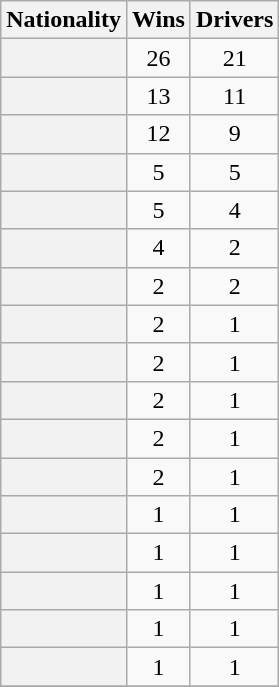<table class="sortable wikitable plainrowheaders" style="text-align:center">
<tr>
<th scope=col>Nationality</th>
<th scope=col data-sort-type=number>Wins</th>
<th scope=col data-sort-type=number>Drivers</th>
</tr>
<tr>
<th scope=row></th>
<td>26</td>
<td>21</td>
</tr>
<tr>
<th scope=row></th>
<td>13</td>
<td>11</td>
</tr>
<tr>
<th scope=row></th>
<td>12</td>
<td>9</td>
</tr>
<tr>
<th scope=row></th>
<td>5</td>
<td>5</td>
</tr>
<tr>
<th scope=row></th>
<td>5</td>
<td>4</td>
</tr>
<tr>
<th scope=row></th>
<td>4</td>
<td>2</td>
</tr>
<tr>
<th scope=row></th>
<td>2</td>
<td>2</td>
</tr>
<tr>
<th scope=row></th>
<td>2</td>
<td>1</td>
</tr>
<tr>
<th scope=row></th>
<td>2</td>
<td>1</td>
</tr>
<tr>
<th scope=row></th>
<td>2</td>
<td>1</td>
</tr>
<tr>
<th scope=row></th>
<td>2</td>
<td>1</td>
</tr>
<tr>
<th scope=row></th>
<td>2</td>
<td>1</td>
</tr>
<tr>
<th scope=row></th>
<td>1</td>
<td>1</td>
</tr>
<tr>
<th scope=row></th>
<td>1</td>
<td>1</td>
</tr>
<tr>
<th scope=row></th>
<td>1</td>
<td>1</td>
</tr>
<tr>
<th scope=row></th>
<td>1</td>
<td>1</td>
</tr>
<tr>
<th scope=row></th>
<td>1</td>
<td>1</td>
</tr>
<tr>
</tr>
</table>
